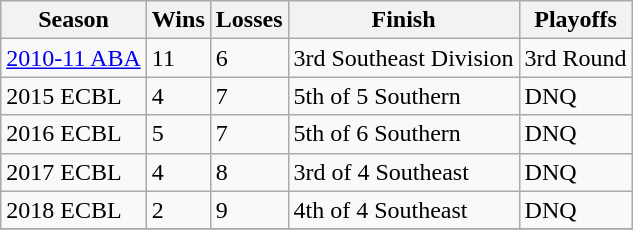<table class="wikitable">
<tr>
<th>Season</th>
<th>Wins</th>
<th>Losses</th>
<th>Finish</th>
<th>Playoffs</th>
</tr>
<tr>
<td><a href='#'>2010-11 ABA</a></td>
<td>11</td>
<td>6</td>
<td>3rd Southeast Division</td>
<td>3rd Round</td>
</tr>
<tr>
<td>2015 ECBL</td>
<td>4</td>
<td>7</td>
<td>5th of 5 Southern</td>
<td>DNQ</td>
</tr>
<tr>
<td>2016 ECBL</td>
<td>5</td>
<td>7</td>
<td>5th of 6 Southern</td>
<td>DNQ</td>
</tr>
<tr>
<td>2017 ECBL</td>
<td>4</td>
<td>8</td>
<td>3rd of 4 Southeast</td>
<td>DNQ</td>
</tr>
<tr>
<td>2018 ECBL</td>
<td>2</td>
<td>9</td>
<td>4th of 4 Southeast</td>
<td>DNQ</td>
</tr>
<tr>
</tr>
</table>
